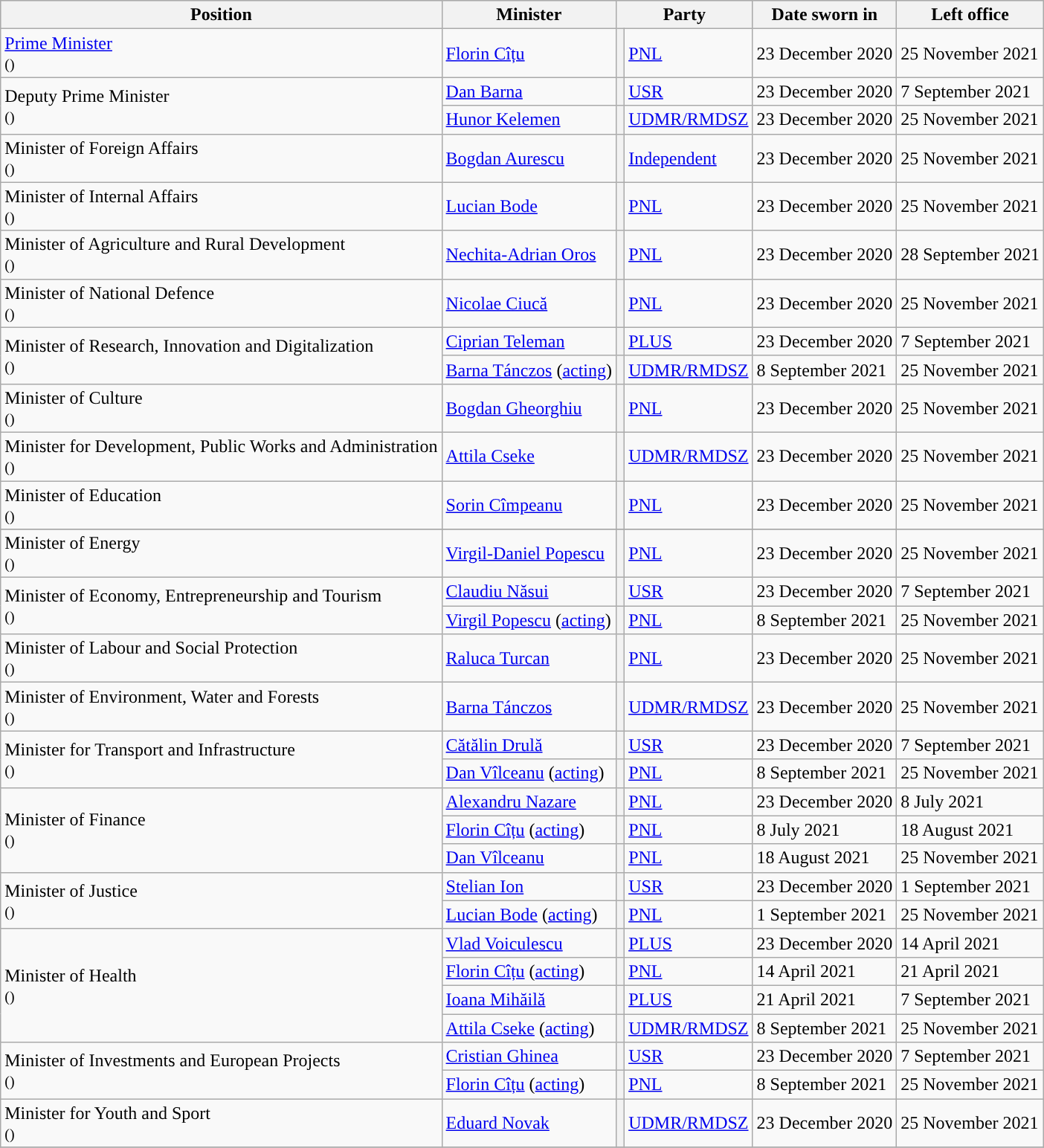<table class="wikitable">
<tr style="font-weight:bold; text-align:center; vertical-align:middle; background-color:#CCC;">
<th>Position</th>
<th>Minister</th>
<th colspan="2">Party</th>
<th>Date sworn in</th>
<th>Left office</th>
</tr>
<tr style="vertical-align:middle;">
<td><a href='#'>Prime Minister</a><br><small>()</small></td>
<td><a href='#'>Florin Cîțu</a></td>
<th style="background-color: "></th>
<td><a href='#'>PNL</a></td>
<td>23 December 2020</td>
<td>25 November 2021</td>
</tr>
<tr>
<td rowspan="2" style="vertical-align:middle;">Deputy Prime Minister<br><small>()</small></td>
<td style="vertical-align:middle;"><a href='#'>Dan Barna</a></td>
<th style="background-color: "></th>
<td style="vertical-align:middle;"><a href='#'>USR</a></td>
<td>23 December 2020</td>
<td>7 September 2021</td>
</tr>
<tr>
<td><a href='#'>Hunor Kelemen</a></td>
<th style="background-color: "></th>
<td><a href='#'>UDMR/RMDSZ</a></td>
<td>23 December 2020</td>
<td>25 November 2021</td>
</tr>
<tr>
<td style="vertical-align:middle;">Minister of Foreign Affairs<br><small>()</small></td>
<td style="vertical-align:middle;"><a href='#'>Bogdan Aurescu</a></td>
<th style="background-color: "></th>
<td style="vertical-align:middle;"><a href='#'>Independent</a></td>
<td>23 December 2020</td>
<td style="vertical-align:middle;">25 November 2021</td>
</tr>
<tr>
<td style="vertical-align:middle;">Minister of Internal Affairs<br><small>()</small></td>
<td style="vertical-align:middle;"><a href='#'>Lucian Bode</a></td>
<th style="background-color: "></th>
<td style="vertical-align:middle;"><a href='#'>PNL</a></td>
<td>23 December 2020</td>
<td style="vertical-align:middle;">25 November 2021</td>
</tr>
<tr>
<td style="vertical-align:middle;">Minister of Agriculture and Rural Development<br><small>()</small></td>
<td style="vertical-align:middle;"><a href='#'>Nechita-Adrian Oros</a></td>
<th style="background-color: "></th>
<td style="vertical-align:middle;"><a href='#'>PNL</a></td>
<td>23 December 2020</td>
<td>28 September 2021</td>
</tr>
<tr>
<td style="vertical-align:middle;">Minister of National Defence<br><small>()</small></td>
<td style="vertical-align:middle;"><a href='#'>Nicolae Ciucă</a></td>
<th style="background-color: "></th>
<td style="vertical-align:middle;"><a href='#'>PNL</a></td>
<td>23 December 2020</td>
<td style="vertical-align:middle;">25 November 2021</td>
</tr>
<tr>
<td rowspan="2" style="vertical-align:middle;">Minister of Research, Innovation and Digitalization<br><small>()</small></td>
<td><a href='#'>Ciprian Teleman</a></td>
<th style="background-color: "></th>
<td><a href='#'>PLUS</a></td>
<td>23 December 2020</td>
<td>7 September 2021</td>
</tr>
<tr>
<td style="vertical-align:middle;"><a href='#'>Barna Tánczos</a> (<a href='#'>acting</a>)</td>
<th style="background-color: "></th>
<td><a href='#'>UDMR/RMDSZ</a></td>
<td>8 September 2021</td>
<td>25 November 2021</td>
</tr>
<tr>
<td style="vertical-align:middle;">Minister of Culture<br><small>()</small></td>
<td style="vertical-align:middle;"><a href='#'>Bogdan Gheorghiu</a></td>
<th style="background-color: "></th>
<td style="vertical-align:middle;"><a href='#'>PNL</a></td>
<td>23 December 2020</td>
<td style="vertical-align:middle;">25 November 2021</td>
</tr>
<tr>
<td style="vertical-align:middle;">Minister for Development, Public Works and Administration<br><small>()</small></td>
<td style="vertical-align:middle;"><a href='#'>Attila Cseke</a></td>
<th style="background-color: "></th>
<td><a href='#'>UDMR/RMDSZ</a></td>
<td>23 December 2020</td>
<td style="vertical-align:middle;">25 November 2021</td>
</tr>
<tr>
<td style="vertical-align:middle;">Minister of Education<br><small>()</small></td>
<td style="vertical-align:middle;"><a href='#'>Sorin Cîmpeanu</a></td>
<th style="background-color: "></th>
<td style="vertical-align:middle;"><a href='#'>PNL</a></td>
<td>23 December 2020</td>
<td style="vertical-align:middle;">25 November 2021</td>
</tr>
<tr>
</tr>
<tr>
<td style="vertical-align:middle;">Minister of Energy<br><small>()</small></td>
<td style="vertical-align:middle;"><a href='#'>Virgil-Daniel Popescu</a></td>
<th style="background-color: "></th>
<td style="vertical-align:middle;"><a href='#'>PNL</a></td>
<td>23 December 2020</td>
<td style="vertical-align:middle;">25 November 2021</td>
</tr>
<tr>
<td rowspan="2" style="vertical-align:middle;">Minister of Economy, Entrepreneurship and Tourism<br><small>()</small></td>
<td style="vertical-align:middle;"><a href='#'>Claudiu Năsui</a></td>
<th style="background-color: "></th>
<td style="vertical-align:middle;"><a href='#'>USR</a></td>
<td>23 December 2020</td>
<td>7 September 2021</td>
</tr>
<tr>
<td style="vertical-align:middle;"><a href='#'>Virgil Popescu</a> (<a href='#'>acting</a>)</td>
<th style="background-color: "></th>
<td><a href='#'>PNL</a></td>
<td>8 September 2021</td>
<td>25 November 2021</td>
</tr>
<tr>
<td style="vertical-align:middle;">Minister of Labour and Social Protection<br><small>()</small></td>
<td style="vertical-align:middle;"><a href='#'>Raluca Turcan</a></td>
<th style="background-color: "></th>
<td style="vertical-align:middle;"><a href='#'>PNL</a></td>
<td>23 December 2020</td>
<td style="vertical-align:middle;">25 November 2021</td>
</tr>
<tr>
<td style="vertical-align:middle;">Minister of Environment, Water and Forests<br><small>()</small></td>
<td style="vertical-align:middle;"><a href='#'>Barna Tánczos</a></td>
<th style="background-color: "></th>
<td><a href='#'>UDMR/RMDSZ</a></td>
<td>23 December 2020</td>
<td style="vertical-align:middle;">25 November 2021</td>
</tr>
<tr>
<td rowspan="2" style="vertical-align:middle;">Minister for Transport and Infrastructure<br><small>()</small></td>
<td style="vertical-align:middle;"><a href='#'>Cătălin Drulă</a></td>
<th style="background-color: "></th>
<td><a href='#'>USR</a></td>
<td>23 December 2020</td>
<td>7 September 2021</td>
</tr>
<tr>
<td style="vertical-align:middle;"><a href='#'>Dan Vîlceanu</a> (<a href='#'>acting</a>)</td>
<th style="background-color: "></th>
<td><a href='#'>PNL</a></td>
<td>8 September 2021</td>
<td>25 November 2021</td>
</tr>
<tr>
<td rowspan="3" style="vertical-align:middle;">Minister of Finance<br><small>()</small></td>
<td style="vertical-align:middle;"><a href='#'>Alexandru Nazare</a></td>
<th style="background-color: "></th>
<td style="vertical-align:middle;"><a href='#'>PNL</a></td>
<td>23 December 2020</td>
<td style="vertical-align:middle;">8 July 2021</td>
</tr>
<tr>
<td style="vertical-align:middle;"><a href='#'>Florin Cîțu</a> (<a href='#'>acting</a>)</td>
<th style="background-color: "></th>
<td><a href='#'>PNL</a></td>
<td>8 July 2021</td>
<td style="vertical-align:middle;">18 August 2021</td>
</tr>
<tr>
<td style="vertical-align:middle;"><a href='#'>Dan Vîlceanu</a></td>
<th style="background-color: "></th>
<td><a href='#'>PNL</a></td>
<td>18 August 2021</td>
<td>25 November 2021</td>
</tr>
<tr>
<td rowspan="2" style="vertical-align:middle;">Minister of Justice<br><small>()</small></td>
<td style="vertical-align:middle;"><a href='#'>Stelian Ion</a></td>
<th style="background-color: "></th>
<td><a href='#'>USR</a></td>
<td>23 December 2020</td>
<td style="vertical-align:middle;">1 September 2021</td>
</tr>
<tr>
<td style="vertical-align:middle;"><a href='#'>Lucian Bode</a> (<a href='#'>acting</a>)</td>
<th style="background-color: "></th>
<td><a href='#'>PNL</a></td>
<td>1 September 2021</td>
<td>25 November 2021</td>
</tr>
<tr>
<td rowspan="4" style="vertical-align:middle;">Minister of Health<br><small>()</small></td>
<td style="vertical-align:middle;"><a href='#'>Vlad Voiculescu</a></td>
<th style="background-color: "></th>
<td><a href='#'>PLUS</a></td>
<td>23 December 2020</td>
<td style="vertical-align:middle;">14 April 2021</td>
</tr>
<tr>
<td style="vertical-align:middle;"><a href='#'>Florin Cîțu</a> (<a href='#'>acting</a>)</td>
<th style="background-color: "></th>
<td><a href='#'>PNL</a></td>
<td>14 April 2021</td>
<td style="vertical-align:middle;">21 April 2021</td>
</tr>
<tr>
<td style="vertical-align:middle;"><a href='#'>Ioana Mihăilă</a></td>
<th style="background-color: "></th>
<td><a href='#'>PLUS</a></td>
<td>21 April 2021</td>
<td>7 September 2021</td>
</tr>
<tr>
<td style="vertical-align:middle;"><a href='#'>Attila Cseke</a> (<a href='#'>acting</a>)</td>
<th style="background-color: "></th>
<td><a href='#'>UDMR/RMDSZ</a></td>
<td>8 September 2021</td>
<td>25 November 2021</td>
</tr>
<tr>
<td rowspan="2" style="vertical-align:middle;">Minister of Investments and European Projects<br><small>()</small></td>
<td style="vertical-align:middle;"><a href='#'>Cristian Ghinea</a></td>
<th style="background-color: "></th>
<td><a href='#'>USR</a></td>
<td>23 December 2020</td>
<td>7 September 2021</td>
</tr>
<tr>
<td style="vertical-align:middle;"><a href='#'>Florin Cîțu</a> (<a href='#'>acting</a>)</td>
<th style="background-color: "></th>
<td><a href='#'>PNL</a></td>
<td>8 September 2021</td>
<td>25 November 2021</td>
</tr>
<tr>
<td style="vertical-align:middle;">Minister for Youth and Sport<br><small>()</small></td>
<td style="vertical-align:middle;"><a href='#'>Eduard Novak</a></td>
<th style="background-color: "></th>
<td><a href='#'>UDMR/RMDSZ</a></td>
<td>23 December 2020</td>
<td style="vertical-align:middle;">25 November 2021</td>
</tr>
<tr>
</tr>
</table>
